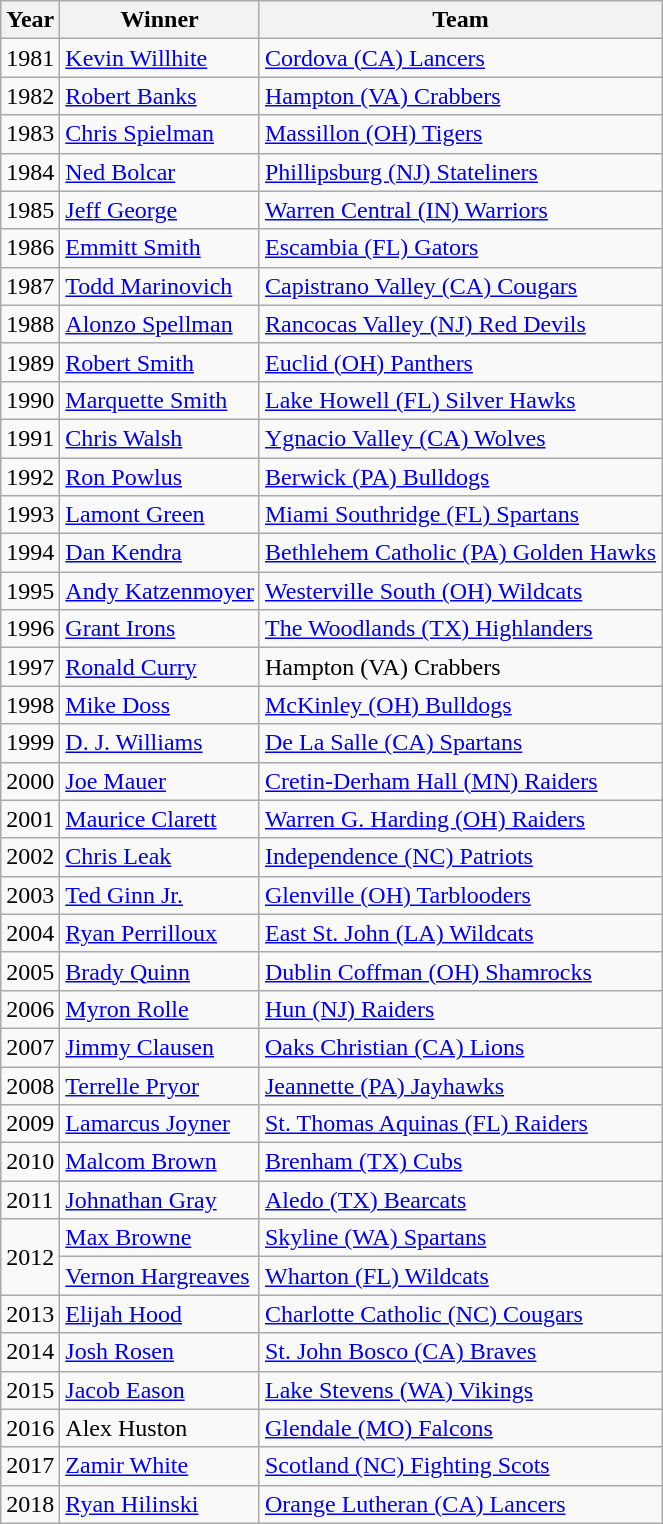<table class="wikitable sortable">
<tr>
<th>Year</th>
<th>Winner</th>
<th>Team</th>
</tr>
<tr>
<td>1981</td>
<td><a href='#'>Kevin Willhite</a></td>
<td><a href='#'>Cordova (CA) Lancers</a></td>
</tr>
<tr>
<td>1982</td>
<td><a href='#'>Robert Banks</a></td>
<td><a href='#'>Hampton (VA) Crabbers</a></td>
</tr>
<tr>
<td>1983</td>
<td><a href='#'>Chris Spielman</a></td>
<td><a href='#'>Massillon (OH) Tigers</a></td>
</tr>
<tr>
<td>1984</td>
<td><a href='#'>Ned Bolcar</a></td>
<td><a href='#'>Phillipsburg (NJ) Stateliners</a></td>
</tr>
<tr>
<td>1985</td>
<td><a href='#'>Jeff George</a></td>
<td><a href='#'>Warren Central (IN) Warriors</a></td>
</tr>
<tr>
<td>1986</td>
<td><a href='#'>Emmitt Smith</a></td>
<td><a href='#'>Escambia (FL) Gators</a></td>
</tr>
<tr>
<td>1987</td>
<td><a href='#'>Todd Marinovich</a></td>
<td><a href='#'>Capistrano Valley (CA) Cougars</a></td>
</tr>
<tr>
<td>1988</td>
<td><a href='#'>Alonzo Spellman</a></td>
<td><a href='#'>Rancocas Valley (NJ) Red Devils</a></td>
</tr>
<tr>
<td>1989</td>
<td><a href='#'>Robert Smith</a></td>
<td><a href='#'>Euclid (OH) Panthers</a></td>
</tr>
<tr>
<td>1990</td>
<td><a href='#'>Marquette Smith</a></td>
<td><a href='#'>Lake Howell (FL) Silver Hawks</a></td>
</tr>
<tr>
<td>1991</td>
<td><a href='#'>Chris Walsh</a></td>
<td><a href='#'>Ygnacio Valley (CA) Wolves</a></td>
</tr>
<tr>
<td>1992</td>
<td><a href='#'>Ron Powlus</a></td>
<td><a href='#'>Berwick (PA) Bulldogs</a></td>
</tr>
<tr>
<td>1993</td>
<td><a href='#'>Lamont Green</a></td>
<td><a href='#'>Miami Southridge (FL) Spartans</a></td>
</tr>
<tr>
<td>1994</td>
<td><a href='#'>Dan Kendra</a></td>
<td><a href='#'>Bethlehem Catholic (PA) Golden Hawks</a></td>
</tr>
<tr>
<td>1995</td>
<td><a href='#'>Andy Katzenmoyer</a></td>
<td><a href='#'>Westerville South (OH) Wildcats</a></td>
</tr>
<tr>
<td>1996</td>
<td><a href='#'>Grant Irons</a></td>
<td><a href='#'>The Woodlands (TX) Highlanders</a></td>
</tr>
<tr>
<td>1997</td>
<td><a href='#'>Ronald Curry</a></td>
<td>Hampton (VA) Crabbers</td>
</tr>
<tr>
<td>1998</td>
<td><a href='#'>Mike Doss</a></td>
<td><a href='#'>McKinley (OH) Bulldogs</a></td>
</tr>
<tr>
<td>1999</td>
<td><a href='#'>D. J. Williams</a></td>
<td><a href='#'>De La Salle (CA) Spartans</a></td>
</tr>
<tr>
<td>2000</td>
<td><a href='#'>Joe Mauer</a></td>
<td><a href='#'>Cretin-Derham Hall (MN) Raiders</a></td>
</tr>
<tr>
<td>2001</td>
<td><a href='#'>Maurice Clarett</a></td>
<td><a href='#'>Warren G. Harding (OH) Raiders</a></td>
</tr>
<tr>
<td>2002</td>
<td><a href='#'>Chris Leak</a></td>
<td><a href='#'>Independence (NC) Patriots</a></td>
</tr>
<tr>
<td>2003</td>
<td><a href='#'>Ted Ginn Jr.</a></td>
<td><a href='#'>Glenville (OH) Tarblooders</a></td>
</tr>
<tr>
<td>2004</td>
<td><a href='#'>Ryan Perrilloux</a></td>
<td><a href='#'>East St. John (LA) Wildcats</a></td>
</tr>
<tr>
<td>2005</td>
<td><a href='#'>Brady Quinn</a></td>
<td><a href='#'>Dublin Coffman (OH) Shamrocks</a></td>
</tr>
<tr>
<td>2006</td>
<td><a href='#'>Myron Rolle</a></td>
<td><a href='#'>Hun (NJ) Raiders</a></td>
</tr>
<tr>
<td>2007</td>
<td><a href='#'>Jimmy Clausen</a></td>
<td><a href='#'>Oaks Christian (CA) Lions</a></td>
</tr>
<tr>
<td>2008</td>
<td><a href='#'>Terrelle Pryor</a></td>
<td><a href='#'>Jeannette (PA) Jayhawks</a></td>
</tr>
<tr>
<td>2009</td>
<td><a href='#'>Lamarcus Joyner</a></td>
<td><a href='#'>St. Thomas Aquinas (FL) Raiders</a></td>
</tr>
<tr>
<td>2010</td>
<td><a href='#'>Malcom Brown</a></td>
<td><a href='#'>Brenham (TX) Cubs</a></td>
</tr>
<tr>
<td>2011</td>
<td><a href='#'>Johnathan Gray</a></td>
<td><a href='#'>Aledo (TX) Bearcats</a></td>
</tr>
<tr>
<td rowspan="2">2012</td>
<td><a href='#'>Max Browne</a></td>
<td><a href='#'>Skyline (WA) Spartans</a></td>
</tr>
<tr>
<td><a href='#'>Vernon Hargreaves</a></td>
<td><a href='#'>Wharton (FL) Wildcats</a></td>
</tr>
<tr>
<td>2013</td>
<td><a href='#'>Elijah Hood</a></td>
<td><a href='#'>Charlotte Catholic (NC) Cougars</a></td>
</tr>
<tr>
<td>2014</td>
<td><a href='#'>Josh Rosen</a></td>
<td><a href='#'>St. John Bosco (CA) Braves</a></td>
</tr>
<tr>
<td>2015</td>
<td><a href='#'>Jacob Eason</a></td>
<td><a href='#'>Lake Stevens (WA) Vikings</a></td>
</tr>
<tr>
<td>2016</td>
<td>Alex Huston</td>
<td><a href='#'>Glendale (MO) Falcons</a></td>
</tr>
<tr>
<td>2017</td>
<td><a href='#'>Zamir White</a></td>
<td><a href='#'>Scotland (NC) Fighting Scots</a></td>
</tr>
<tr>
<td>2018</td>
<td><a href='#'>Ryan Hilinski</a></td>
<td><a href='#'>Orange Lutheran (CA) Lancers</a></td>
</tr>
</table>
